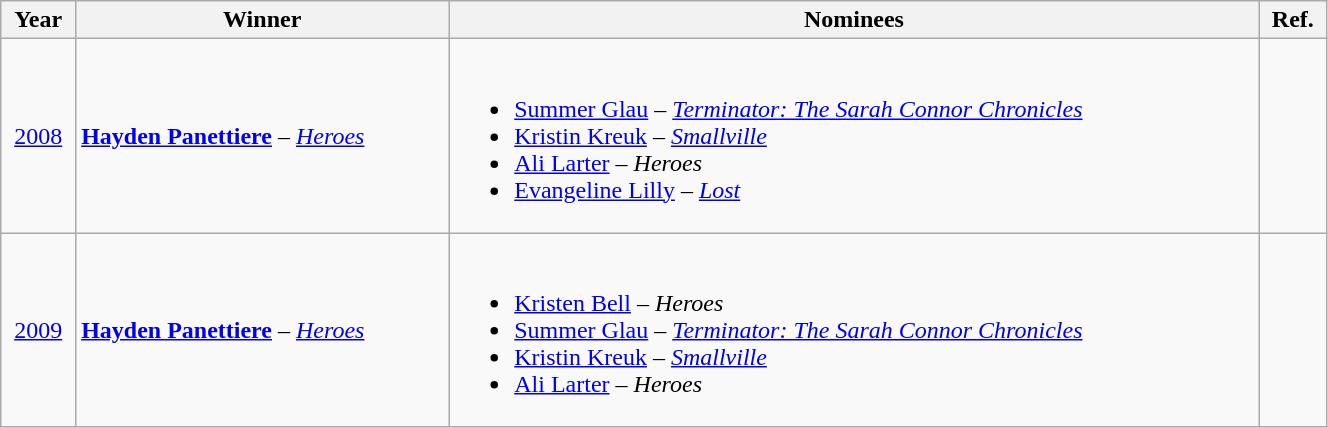<table class="wikitable" width=70%>
<tr>
<th>Year</th>
<th>Winner</th>
<th>Nominees</th>
<th>Ref.</th>
</tr>
<tr>
<td align="center"><a href='#'>2008</a></td>
<td><strong><a href='#'>Hayden Panettiere</a></strong> – <em><a href='#'>Heroes</a></em></td>
<td><br><ul><li><a href='#'>Summer Glau</a> – <em><a href='#'>Terminator: The Sarah Connor Chronicles</a></em></li><li><a href='#'>Kristin Kreuk</a> – <em><a href='#'>Smallville</a></em></li><li><a href='#'>Ali Larter</a> – <em>Heroes</em></li><li><a href='#'>Evangeline Lilly</a> – <em><a href='#'>Lost</a></em></li></ul></td>
<td align="center"></td>
</tr>
<tr>
<td align="center"><a href='#'>2009</a></td>
<td><strong><a href='#'>Hayden Panettiere</a></strong> – <em><a href='#'>Heroes</a></em></td>
<td><br><ul><li><a href='#'>Kristen Bell</a> – <em>Heroes</em></li><li><a href='#'>Summer Glau</a> – <em><a href='#'>Terminator: The Sarah Connor Chronicles</a></em></li><li><a href='#'>Kristin Kreuk</a> – <em><a href='#'>Smallville</a></em></li><li><a href='#'>Ali Larter</a> – <em>Heroes</em></li></ul></td>
<td align="center"></td>
</tr>
</table>
